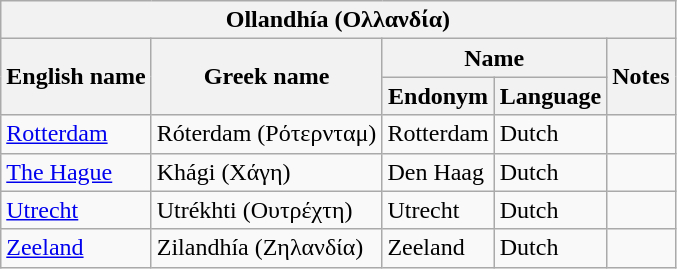<table class="wikitable sortable">
<tr>
<th colspan="5"> Ollandhía (Ολλανδία)</th>
</tr>
<tr>
<th rowspan="2">English name</th>
<th rowspan="2">Greek name</th>
<th colspan="2">Name</th>
<th rowspan="2">Notes</th>
</tr>
<tr>
<th>Endonym</th>
<th>Language</th>
</tr>
<tr>
<td><a href='#'>Rotterdam</a></td>
<td>Róterdam (Ρότερνταμ)</td>
<td>Rotterdam</td>
<td>Dutch</td>
<td></td>
</tr>
<tr>
<td><a href='#'>The Hague</a></td>
<td>Khági (Χάγη)</td>
<td>Den Haag</td>
<td>Dutch</td>
<td></td>
</tr>
<tr>
<td><a href='#'>Utrecht</a></td>
<td>Utrékhti (Ουτρέχτη)</td>
<td>Utrecht</td>
<td>Dutch</td>
<td></td>
</tr>
<tr>
<td><a href='#'>Zeeland</a></td>
<td>Zilandhía (Ζηλανδία)</td>
<td>Zeeland</td>
<td>Dutch</td>
<td></td>
</tr>
</table>
